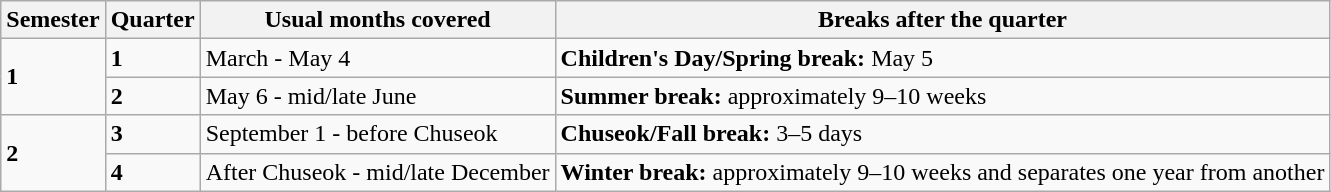<table class="wikitable">
<tr>
<th>Semester</th>
<th>Quarter</th>
<th>Usual months covered</th>
<th>Breaks after the quarter</th>
</tr>
<tr>
<td rowspan="2"><strong>1</strong></td>
<td><strong>1</strong></td>
<td>March - May 4</td>
<td><strong>Children's Day/Spring break:</strong> May 5</td>
</tr>
<tr>
<td><strong>2</strong></td>
<td>May 6 - mid/late June</td>
<td><strong>Summer break:</strong> approximately 9–10 weeks</td>
</tr>
<tr>
<td rowspan="2"><strong>2</strong></td>
<td><strong>3</strong></td>
<td>September 1 - before Chuseok</td>
<td><strong>Chuseok/Fall break:</strong> 3–5 days</td>
</tr>
<tr>
<td><strong>4</strong></td>
<td>After Chuseok - mid/late December</td>
<td><strong>Winter break:</strong> approximately 9–10 weeks and separates one year from another</td>
</tr>
</table>
